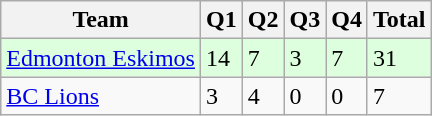<table class="wikitable">
<tr>
<th>Team</th>
<th>Q1</th>
<th>Q2</th>
<th>Q3</th>
<th>Q4</th>
<th>Total</th>
</tr>
<tr style="background-color:#ddffdd">
<td><a href='#'>Edmonton Eskimos</a></td>
<td>14</td>
<td>7</td>
<td>3</td>
<td>7</td>
<td>31</td>
</tr>
<tr>
<td><a href='#'>BC Lions</a></td>
<td>3</td>
<td>4</td>
<td>0</td>
<td>0</td>
<td>7</td>
</tr>
</table>
